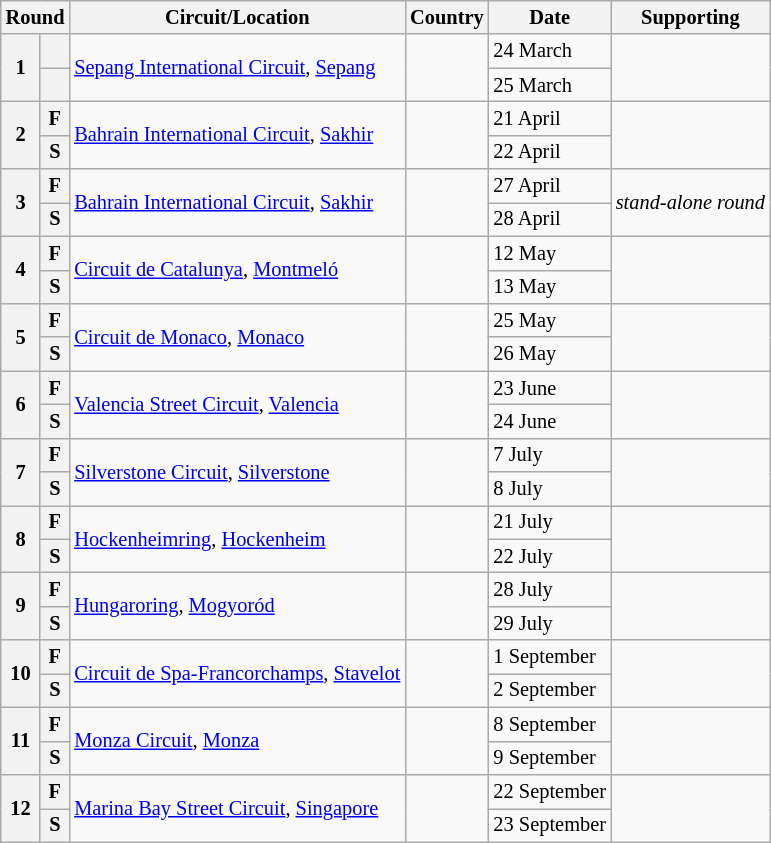<table class="wikitable" style="font-size: 85%;">
<tr>
<th colspan=2>Round</th>
<th>Circuit/Location</th>
<th>Country</th>
<th>Date</th>
<th>Supporting</th>
</tr>
<tr>
<th rowspan=2>1</th>
<th></th>
<td rowspan=2><a href='#'>Sepang International Circuit</a>, <a href='#'>Sepang</a></td>
<td rowspan=2></td>
<td>24 March</td>
<td rowspan=2><em></em></td>
</tr>
<tr>
<th></th>
<td>25 March</td>
</tr>
<tr>
<th rowspan=2>2</th>
<th>F</th>
<td rowspan=2><a href='#'>Bahrain International Circuit</a>, <a href='#'>Sakhir</a></td>
<td rowspan=2></td>
<td>21 April</td>
<td rowspan=2><em></em></td>
</tr>
<tr>
<th>S</th>
<td>22 April</td>
</tr>
<tr>
<th rowspan=2>3</th>
<th>F</th>
<td rowspan=2><a href='#'>Bahrain International Circuit</a>, <a href='#'>Sakhir</a></td>
<td rowspan=2></td>
<td>27 April</td>
<td rowspan=2><em>stand-alone round</em></td>
</tr>
<tr>
<th>S</th>
<td>28 April</td>
</tr>
<tr>
<th rowspan=2>4</th>
<th>F</th>
<td rowspan=2><a href='#'>Circuit de Catalunya</a>, <a href='#'>Montmeló</a></td>
<td rowspan=2></td>
<td>12 May</td>
<td rowspan=2><em></em></td>
</tr>
<tr>
<th>S</th>
<td>13 May</td>
</tr>
<tr>
<th rowspan=2>5</th>
<th>F</th>
<td rowspan=2><a href='#'>Circuit de Monaco</a>, <a href='#'>Monaco</a></td>
<td rowspan=2></td>
<td>25 May</td>
<td rowspan=2><em></em></td>
</tr>
<tr>
<th>S</th>
<td>26 May</td>
</tr>
<tr>
<th rowspan=2>6</th>
<th>F</th>
<td rowspan=2><a href='#'>Valencia Street Circuit</a>, <a href='#'>Valencia</a></td>
<td rowspan=2></td>
<td>23 June</td>
<td rowspan=2><em></em></td>
</tr>
<tr>
<th>S</th>
<td>24 June</td>
</tr>
<tr>
<th rowspan=2>7</th>
<th>F</th>
<td rowspan=2><a href='#'>Silverstone Circuit</a>, <a href='#'>Silverstone</a></td>
<td rowspan=2></td>
<td>7 July</td>
<td rowspan=2><em></em></td>
</tr>
<tr>
<th>S</th>
<td>8 July</td>
</tr>
<tr>
<th rowspan=2>8</th>
<th>F</th>
<td rowspan=2><a href='#'>Hockenheimring</a>, <a href='#'>Hockenheim</a></td>
<td rowspan=2></td>
<td>21 July</td>
<td rowspan=2><em></em></td>
</tr>
<tr>
<th>S</th>
<td>22 July</td>
</tr>
<tr>
<th rowspan=2>9</th>
<th>F</th>
<td rowspan=2><a href='#'>Hungaroring</a>, <a href='#'>Mogyoród</a></td>
<td rowspan=2></td>
<td>28 July</td>
<td rowspan=2><em></em></td>
</tr>
<tr>
<th>S</th>
<td>29 July</td>
</tr>
<tr>
<th rowspan=2>10</th>
<th>F</th>
<td rowspan=2><a href='#'>Circuit de Spa-Francorchamps</a>, <a href='#'>Stavelot</a></td>
<td rowspan=2></td>
<td>1 September</td>
<td rowspan=2><em></em></td>
</tr>
<tr>
<th>S</th>
<td>2 September</td>
</tr>
<tr>
<th rowspan=2>11</th>
<th>F</th>
<td rowspan=2><a href='#'>Monza Circuit</a>, <a href='#'>Monza</a></td>
<td rowspan=2></td>
<td>8 September</td>
<td rowspan=2><em></em></td>
</tr>
<tr>
<th>S</th>
<td>9 September</td>
</tr>
<tr>
<th rowspan=2>12</th>
<th>F</th>
<td rowspan=2><a href='#'>Marina Bay Street Circuit</a>, <a href='#'>Singapore</a></td>
<td rowspan=2></td>
<td>22 September</td>
<td rowspan=2><em></em></td>
</tr>
<tr>
<th>S</th>
<td>23 September</td>
</tr>
</table>
